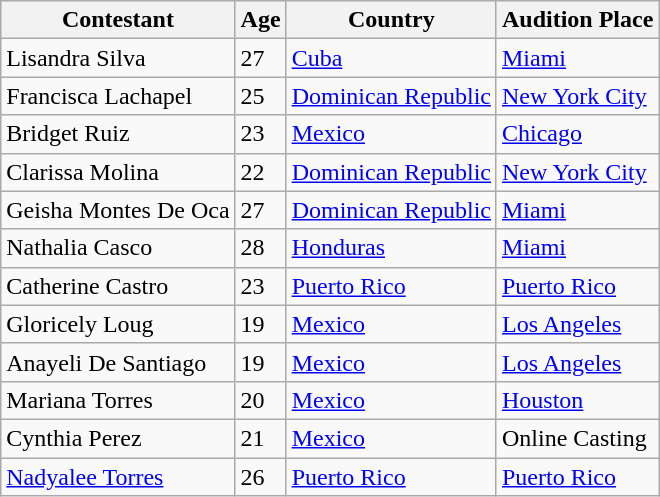<table class="wikitable">
<tr>
<th>Contestant</th>
<th>Age</th>
<th>Country</th>
<th>Audition Place</th>
</tr>
<tr>
<td>Lisandra Silva</td>
<td>27</td>
<td> <a href='#'>Cuba</a></td>
<td><a href='#'>Miami</a></td>
</tr>
<tr>
<td>Francisca Lachapel</td>
<td>25</td>
<td> <a href='#'>Dominican Republic</a></td>
<td><a href='#'>New York City</a></td>
</tr>
<tr>
<td>Bridget Ruiz</td>
<td>23</td>
<td> <a href='#'>Mexico</a></td>
<td><a href='#'>Chicago</a></td>
</tr>
<tr>
<td>Clarissa Molina</td>
<td>22</td>
<td> <a href='#'>Dominican Republic</a></td>
<td><a href='#'>New York City</a></td>
</tr>
<tr>
<td>Geisha Montes De Oca</td>
<td>27</td>
<td> <a href='#'>Dominican Republic</a></td>
<td><a href='#'>Miami</a></td>
</tr>
<tr>
<td>Nathalia Casco</td>
<td>28</td>
<td> <a href='#'>Honduras</a></td>
<td><a href='#'>Miami</a></td>
</tr>
<tr>
<td>Catherine Castro</td>
<td>23</td>
<td> <a href='#'>Puerto Rico</a></td>
<td><a href='#'>Puerto Rico</a></td>
</tr>
<tr>
<td>Gloricely Loug</td>
<td>19</td>
<td> <a href='#'>Mexico</a></td>
<td><a href='#'>Los Angeles</a></td>
</tr>
<tr>
<td>Anayeli De Santiago</td>
<td>19</td>
<td> <a href='#'>Mexico</a></td>
<td><a href='#'>Los Angeles</a></td>
</tr>
<tr>
<td>Mariana Torres</td>
<td>20</td>
<td> <a href='#'>Mexico</a></td>
<td><a href='#'>Houston</a></td>
</tr>
<tr>
<td>Cynthia Perez</td>
<td>21</td>
<td> <a href='#'>Mexico</a></td>
<td>Online Casting</td>
</tr>
<tr>
<td><a href='#'>Nadyalee Torres</a></td>
<td>26</td>
<td> <a href='#'>Puerto Rico</a></td>
<td><a href='#'>Puerto Rico</a></td>
</tr>
</table>
